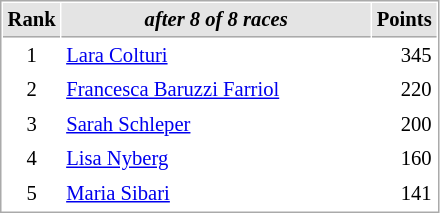<table cellspacing="1" cellpadding="3" style="border:1px solid #aaa; font-size:86%;">
<tr style="background:#e4e4e4;">
<th style="border-bottom:1px solid #aaa; width:10px;">Rank</th>
<th style="border-bottom:1px solid #aaa; width:200px; white-space:nowrap;"><em>after 8 of 8 races</em></th>
<th style="border-bottom:1px solid #aaa; width:20px;">Points</th>
</tr>
<tr>
<td style="text-align:center;">1</td>
<td> <a href='#'>Lara Colturi</a></td>
<td align="right">345</td>
</tr>
<tr>
<td style="text-align:center;">2</td>
<td> <a href='#'>Francesca Baruzzi Farriol</a></td>
<td align="right">220</td>
</tr>
<tr>
<td style="text-align:center;">3</td>
<td> <a href='#'>Sarah Schleper</a></td>
<td align="right">200</td>
</tr>
<tr>
<td style="text-align:center;">4</td>
<td> <a href='#'>Lisa Nyberg</a></td>
<td align="right">160</td>
</tr>
<tr>
<td style="text-align:center;">5</td>
<td> <a href='#'>Maria Sibari</a></td>
<td align="right">141</td>
</tr>
</table>
